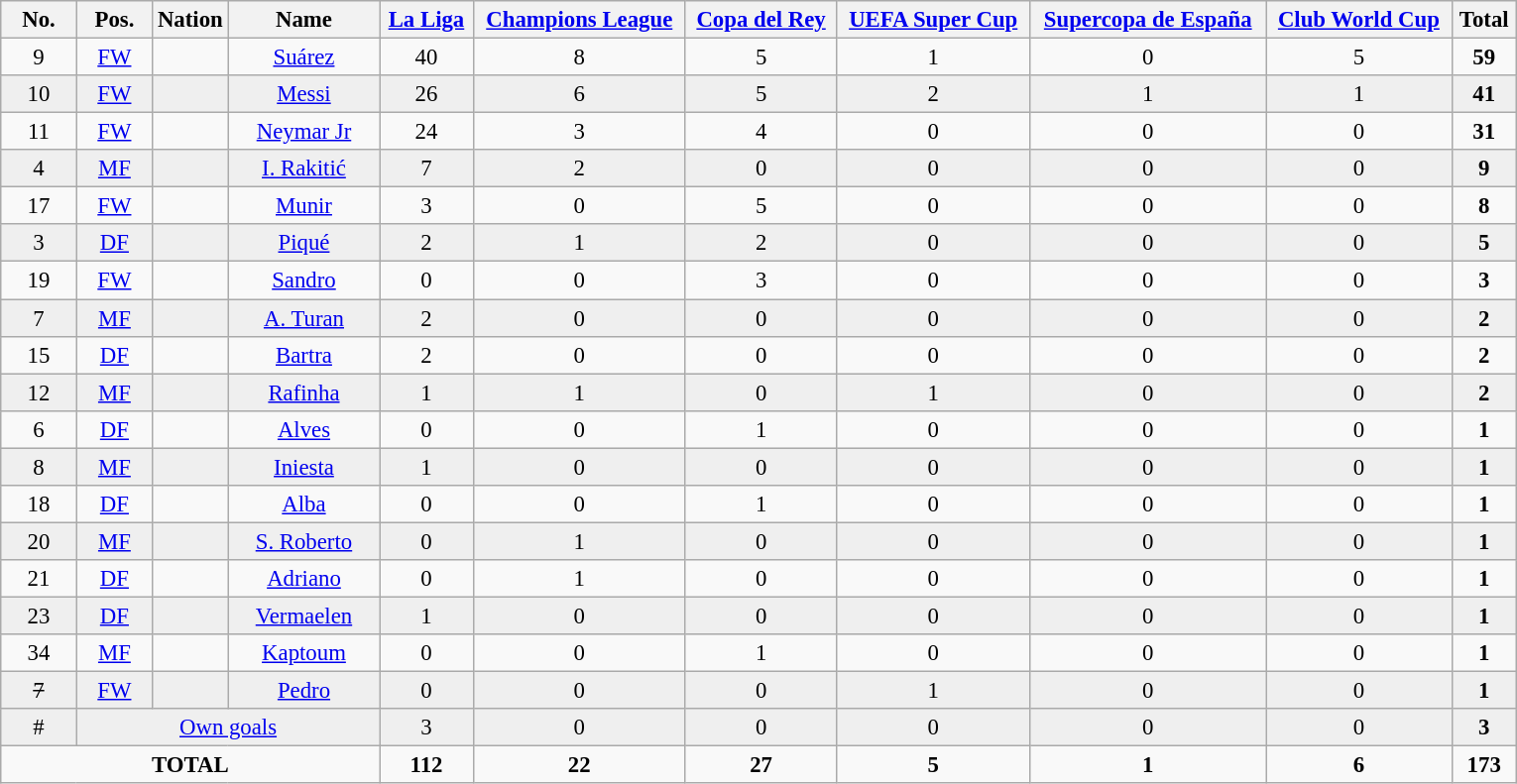<table class="wikitable sortable" style="font-size: 95%; text-align: center;">
<tr>
<th width="5%">No.</th>
<th width="5%">Pos.</th>
<th width="5%">Nation</th>
<th width="10%">Name</th>
<th><a href='#'>La Liga</a></th>
<th><a href='#'>Champions League</a></th>
<th><a href='#'>Copa del Rey</a></th>
<th><a href='#'>UEFA Super Cup</a></th>
<th><a href='#'>Supercopa de España</a></th>
<th><a href='#'>Club World Cup</a></th>
<th>Total</th>
</tr>
<tr>
<td>9</td>
<td><a href='#'>FW</a></td>
<td></td>
<td><a href='#'>Suárez</a></td>
<td>40 </td>
<td>8 </td>
<td>5 </td>
<td>1 </td>
<td>0 </td>
<td>5 </td>
<td><strong>59</strong> </td>
</tr>
<tr bgcolor="#EFEFEF">
<td>10</td>
<td><a href='#'>FW</a></td>
<td></td>
<td><a href='#'>Messi</a></td>
<td>26 </td>
<td>6 </td>
<td>5 </td>
<td>2 </td>
<td>1 </td>
<td>1 </td>
<td><strong>41</strong> </td>
</tr>
<tr>
<td>11</td>
<td><a href='#'>FW</a></td>
<td></td>
<td><a href='#'>Neymar Jr</a></td>
<td>24 </td>
<td>3 </td>
<td>4 </td>
<td>0 </td>
<td>0 </td>
<td>0 </td>
<td><strong>31</strong> </td>
</tr>
<tr bgcolor="#EFEFEF">
<td>4</td>
<td><a href='#'>MF</a></td>
<td></td>
<td><a href='#'>I. Rakitić</a></td>
<td>7 </td>
<td>2 </td>
<td>0 </td>
<td>0 </td>
<td>0 </td>
<td>0 </td>
<td><strong>9</strong> </td>
</tr>
<tr>
<td>17</td>
<td><a href='#'>FW</a></td>
<td></td>
<td><a href='#'>Munir</a></td>
<td>3 </td>
<td>0 </td>
<td>5 </td>
<td>0 </td>
<td>0 </td>
<td>0 </td>
<td><strong>8</strong> </td>
</tr>
<tr bgcolor="#EFEFEF">
<td>3</td>
<td><a href='#'>DF</a></td>
<td></td>
<td><a href='#'>Piqué</a></td>
<td>2 </td>
<td>1 </td>
<td>2 </td>
<td>0 </td>
<td>0 </td>
<td>0 </td>
<td><strong>5</strong> </td>
</tr>
<tr>
<td>19</td>
<td><a href='#'>FW</a></td>
<td></td>
<td><a href='#'>Sandro</a></td>
<td>0 </td>
<td>0 </td>
<td>3 </td>
<td>0 </td>
<td>0 </td>
<td>0 </td>
<td><strong>3</strong> </td>
</tr>
<tr bgcolor="#EFEFEF">
<td>7</td>
<td><a href='#'>MF</a></td>
<td></td>
<td><a href='#'>A. Turan</a></td>
<td>2 </td>
<td>0 </td>
<td>0 </td>
<td>0 </td>
<td>0 </td>
<td>0 </td>
<td><strong>2</strong> </td>
</tr>
<tr>
<td>15</td>
<td><a href='#'>DF</a></td>
<td></td>
<td><a href='#'>Bartra</a></td>
<td>2 </td>
<td>0 </td>
<td>0 </td>
<td>0 </td>
<td>0 </td>
<td>0 </td>
<td><strong>2</strong> </td>
</tr>
<tr bgcolor="#EFEFEF">
<td>12</td>
<td><a href='#'>MF</a></td>
<td></td>
<td><a href='#'>Rafinha</a></td>
<td>1 </td>
<td>1</td>
<td>0 </td>
<td>1 </td>
<td>0 </td>
<td>0 </td>
<td><strong>2</strong> </td>
</tr>
<tr>
<td>6</td>
<td><a href='#'>DF</a></td>
<td></td>
<td><a href='#'>Alves</a></td>
<td>0 </td>
<td>0 </td>
<td>1 </td>
<td>0 </td>
<td>0 </td>
<td>0 </td>
<td><strong>1</strong> </td>
</tr>
<tr bgcolor="#EFEFEF">
<td>8</td>
<td><a href='#'>MF</a></td>
<td></td>
<td><a href='#'>Iniesta</a></td>
<td>1 </td>
<td>0 </td>
<td>0 </td>
<td>0 </td>
<td>0 </td>
<td>0 </td>
<td><strong>1</strong> </td>
</tr>
<tr>
<td>18</td>
<td><a href='#'>DF</a></td>
<td></td>
<td><a href='#'>Alba</a></td>
<td>0 </td>
<td>0 </td>
<td>1 </td>
<td>0 </td>
<td>0 </td>
<td>0 </td>
<td><strong>1</strong> </td>
</tr>
<tr bgcolor="#EFEFEF">
<td>20</td>
<td><a href='#'>MF</a></td>
<td></td>
<td><a href='#'>S. Roberto</a></td>
<td>0 </td>
<td>1 </td>
<td>0 </td>
<td>0 </td>
<td>0 </td>
<td>0 </td>
<td><strong>1</strong> </td>
</tr>
<tr>
<td>21</td>
<td><a href='#'>DF</a></td>
<td></td>
<td><a href='#'>Adriano</a></td>
<td>0 </td>
<td>1 </td>
<td>0 </td>
<td>0 </td>
<td>0 </td>
<td>0 </td>
<td><strong>1</strong> </td>
</tr>
<tr bgcolor="#EFEFEF">
<td>23</td>
<td><a href='#'>DF</a></td>
<td></td>
<td><a href='#'>Vermaelen</a></td>
<td>1 </td>
<td>0 </td>
<td>0 </td>
<td>0 </td>
<td>0 </td>
<td>0 </td>
<td><strong>1</strong> </td>
</tr>
<tr>
<td>34</td>
<td><a href='#'>MF</a></td>
<td></td>
<td><a href='#'>Kaptoum</a></td>
<td>0 </td>
<td>0 </td>
<td>1 </td>
<td>0 </td>
<td>0 </td>
<td>0 </td>
<td><strong>1</strong> </td>
</tr>
<tr bgcolor="#EFEFEF">
<td><s>7</s></td>
<td><a href='#'>FW</a></td>
<td></td>
<td><a href='#'>Pedro</a></td>
<td>0 </td>
<td>0 </td>
<td>0 </td>
<td>1 </td>
<td>0 </td>
<td>0 </td>
<td><strong>1</strong> </td>
</tr>
<tr bgcolor="#EFEFEF">
<td>#</td>
<td colspan=3><a href='#'>Own goals</a></td>
<td>3 </td>
<td>0 </td>
<td>0 </td>
<td>0 </td>
<td>0 </td>
<td>0 </td>
<td><strong>3</strong> </td>
</tr>
<tr>
<td colspan=4><strong>TOTAL</strong></td>
<td><strong>112</strong> </td>
<td><strong>22</strong> </td>
<td><strong>27</strong> </td>
<td><strong>5</strong> </td>
<td><strong>1</strong> </td>
<td><strong>6</strong> </td>
<td><strong>173</strong> </td>
</tr>
</table>
